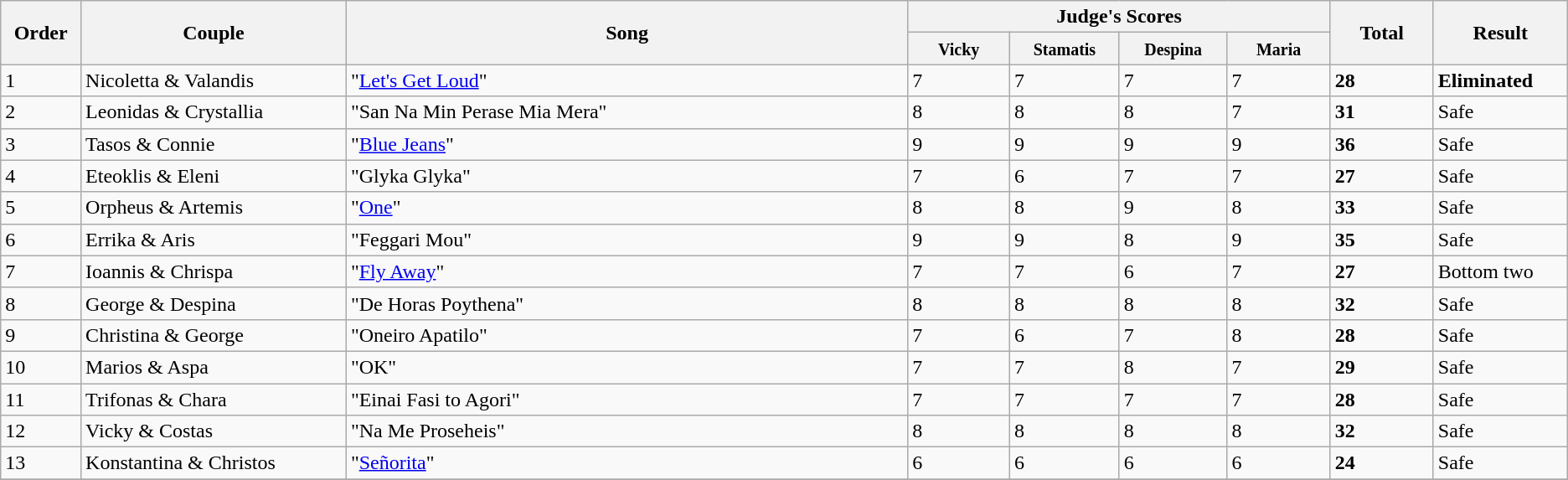<table class="wikitable sortable center">
<tr>
<th rowspan="2" style="width: 4em">Order</th>
<th rowspan="2" style="width: 17em">Couple</th>
<th rowspan="2" style="width: 40em">Song</th>
<th colspan="4">Judge's Scores</th>
<th rowspan="2" style="width: 6em">Total</th>
<th rowspan="2" style="width: 7em">Result</th>
</tr>
<tr>
<th style="width: 6em"><small>Vicky</small></th>
<th style="width: 6em"><small>Stamatis</small></th>
<th style="width: 6em"><small>Despina</small></th>
<th style="width: 6em"><small>Maria</small></th>
</tr>
<tr>
<td>1</td>
<td>Nicoletta & Valandis</td>
<td>"<a href='#'>Let's Get Loud</a>"</td>
<td>7</td>
<td>7</td>
<td>7</td>
<td>7</td>
<td><strong>28</strong></td>
<td><strong>Eliminated</strong></td>
</tr>
<tr>
<td>2</td>
<td>Leonidas & Crystallia</td>
<td>"San Na Min Perase Mia Mera"</td>
<td>8</td>
<td>8</td>
<td>8</td>
<td>7</td>
<td><strong>31</strong></td>
<td>Safe</td>
</tr>
<tr>
<td>3</td>
<td>Tasos & Connie</td>
<td>"<a href='#'>Blue Jeans</a>"</td>
<td>9</td>
<td>9</td>
<td>9</td>
<td>9</td>
<td><strong>36</strong></td>
<td>Safe</td>
</tr>
<tr>
<td>4</td>
<td>Eteoklis & Eleni</td>
<td>"Glyka Glyka"</td>
<td>7</td>
<td>6</td>
<td>7</td>
<td>7</td>
<td><strong>27</strong></td>
<td>Safe</td>
</tr>
<tr>
<td>5</td>
<td>Orpheus & Artemis</td>
<td>"<a href='#'>One</a>"</td>
<td>8</td>
<td>8</td>
<td>9</td>
<td>8</td>
<td><strong>33</strong></td>
<td>Safe</td>
</tr>
<tr>
<td>6</td>
<td>Errika & Aris</td>
<td>"Feggari Mou"</td>
<td>9</td>
<td>9</td>
<td>8</td>
<td>9</td>
<td><strong>35</strong></td>
<td>Safe</td>
</tr>
<tr>
<td>7</td>
<td>Ioannis & Chrispa</td>
<td>"<a href='#'>Fly Away</a>"</td>
<td>7</td>
<td>7</td>
<td>6</td>
<td>7</td>
<td><strong>27</strong></td>
<td>Bottom two</td>
</tr>
<tr>
<td>8</td>
<td>George & Despina</td>
<td>"De Horas Poythena"</td>
<td>8</td>
<td>8</td>
<td>8</td>
<td>8</td>
<td><strong>32</strong></td>
<td>Safe</td>
</tr>
<tr>
<td>9</td>
<td>Christina & George</td>
<td>"Oneiro Apatilo"</td>
<td>7</td>
<td>6</td>
<td>7</td>
<td>8</td>
<td><strong>28</strong></td>
<td>Safe</td>
</tr>
<tr>
<td>10</td>
<td>Marios & Aspa</td>
<td>"OK"</td>
<td>7</td>
<td>7</td>
<td>8</td>
<td>7</td>
<td><strong>29</strong></td>
<td>Safe</td>
</tr>
<tr>
<td>11</td>
<td>Trifonas & Chara</td>
<td>"Einai Fasi to Agori"</td>
<td>7</td>
<td>7</td>
<td>7</td>
<td>7</td>
<td><strong>28</strong></td>
<td>Safe</td>
</tr>
<tr>
<td>12</td>
<td>Vicky & Costas</td>
<td>"Na Me Proseheis"</td>
<td>8</td>
<td>8</td>
<td>8</td>
<td>8</td>
<td><strong>32</strong></td>
<td>Safe</td>
</tr>
<tr>
<td>13</td>
<td>Konstantina & Christos</td>
<td>"<a href='#'>Señorita</a>"</td>
<td>6</td>
<td>6</td>
<td>6</td>
<td>6</td>
<td><strong>24</strong></td>
<td>Safe</td>
</tr>
<tr>
</tr>
</table>
